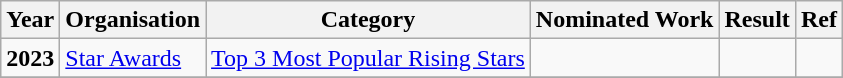<table class="wikitable"  border="1">
<tr>
<th>Year</th>
<th>Organisation</th>
<th>Category</th>
<th>Nominated Work</th>
<th>Result</th>
<th>Ref</th>
</tr>
<tr>
<td><strong>2023</strong></td>
<td><a href='#'>Star Awards</a></td>
<td><a href='#'>Top 3 Most Popular Rising Stars</a></td>
<td></td>
<td></td>
<td></td>
</tr>
<tr>
</tr>
</table>
